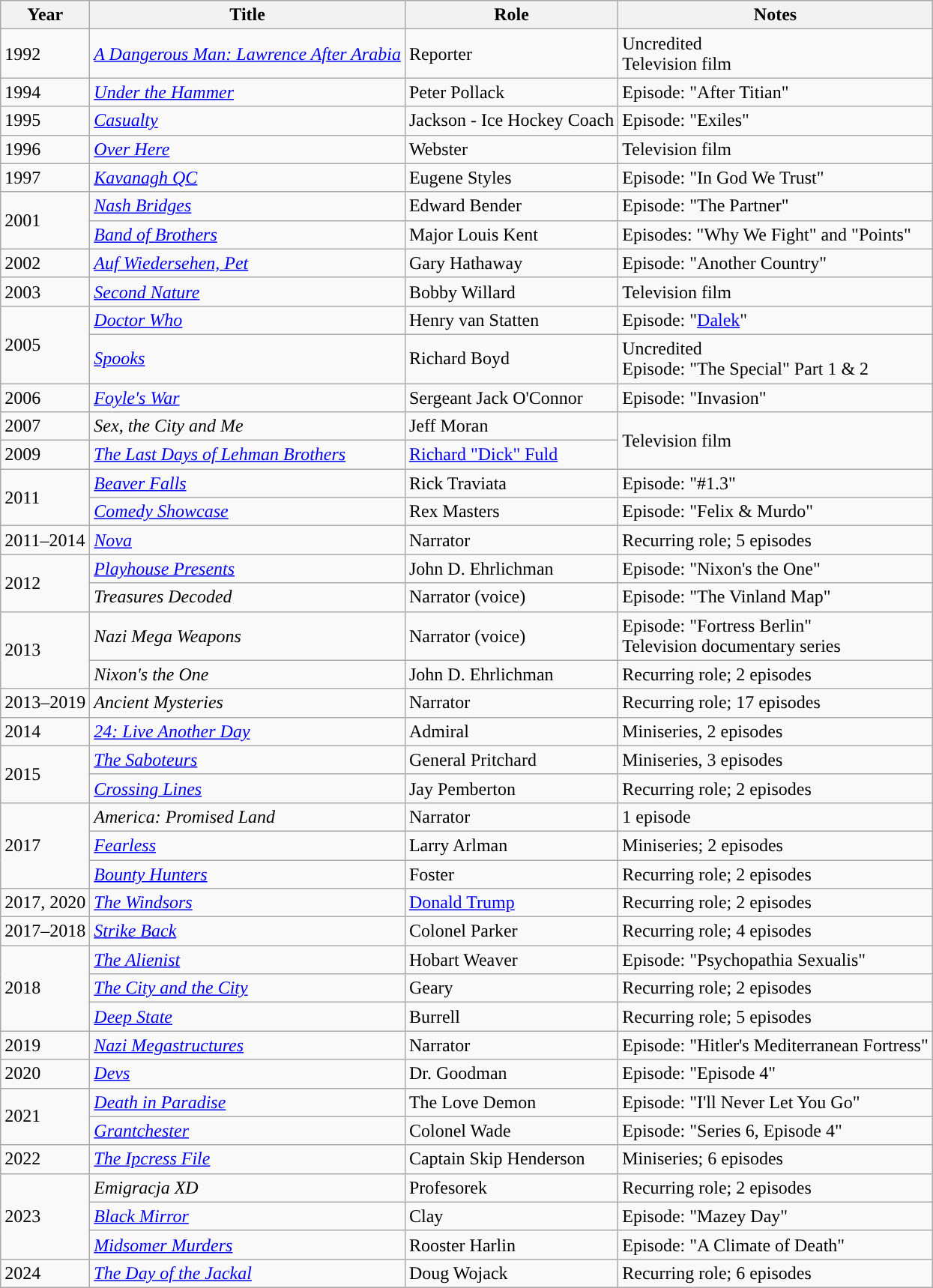<table class="wikitable sortable">
<tr>
<th>Year</th>
<th>Title</th>
<th>Role</th>
<th>Notes</th>
</tr>
<tr>
<td>1992</td>
<td><em><a href='#'>A Dangerous Man: Lawrence After Arabia</a></em></td>
<td>Reporter</td>
<td>Uncredited<br>Television film</td>
</tr>
<tr>
<td>1994</td>
<td><em><a href='#'>Under the Hammer</a></em></td>
<td>Peter Pollack</td>
<td>Episode: "After Titian"</td>
</tr>
<tr>
<td>1995</td>
<td><em><a href='#'>Casualty</a></em></td>
<td>Jackson - Ice Hockey Coach</td>
<td>Episode: "Exiles"</td>
</tr>
<tr>
<td>1996</td>
<td><em><a href='#'>Over Here</a></em></td>
<td>Webster</td>
<td>Television film</td>
</tr>
<tr>
<td>1997</td>
<td><em><a href='#'>Kavanagh QC</a></em></td>
<td>Eugene Styles</td>
<td>Episode: "In God We Trust"</td>
</tr>
<tr>
<td rowspan="2">2001</td>
<td><em><a href='#'>Nash Bridges</a></em></td>
<td>Edward Bender</td>
<td>Episode: "The Partner"</td>
</tr>
<tr>
<td><em><a href='#'>Band of Brothers</a></em></td>
<td>Major Louis Kent</td>
<td>Episodes: "Why We Fight" and "Points"</td>
</tr>
<tr>
<td>2002</td>
<td><em><a href='#'>Auf Wiedersehen, Pet</a></em></td>
<td>Gary Hathaway</td>
<td>Episode: "Another Country"</td>
</tr>
<tr>
<td>2003</td>
<td><em><a href='#'>Second Nature</a></em></td>
<td>Bobby Willard</td>
<td>Television film</td>
</tr>
<tr>
<td rowspan="2">2005</td>
<td><em><a href='#'>Doctor Who</a></em></td>
<td>Henry van Statten</td>
<td>Episode: "<a href='#'>Dalek</a>"</td>
</tr>
<tr>
<td><em><a href='#'>Spooks</a></em></td>
<td>Richard Boyd</td>
<td>Uncredited<br>Episode: "The Special" Part 1 & 2</td>
</tr>
<tr>
<td>2006</td>
<td><em><a href='#'>Foyle's War</a></em></td>
<td>Sergeant Jack O'Connor</td>
<td>Episode: "Invasion"</td>
</tr>
<tr>
<td>2007</td>
<td><em>Sex, the City and Me</em></td>
<td>Jeff Moran</td>
<td rowspan="2">Television film</td>
</tr>
<tr>
<td>2009</td>
<td><em><a href='#'>The Last Days of Lehman Brothers</a></em></td>
<td><a href='#'>Richard "Dick" Fuld</a></td>
</tr>
<tr>
<td rowspan="2">2011</td>
<td><em><a href='#'>Beaver Falls</a></em></td>
<td>Rick Traviata</td>
<td>Episode: "#1.3"</td>
</tr>
<tr>
<td><em><a href='#'>Comedy Showcase</a></em></td>
<td>Rex Masters</td>
<td>Episode: "Felix & Murdo"</td>
</tr>
<tr>
<td>2011–2014</td>
<td><em><a href='#'>Nova</a></em></td>
<td>Narrator</td>
<td>Recurring role; 5 episodes</td>
</tr>
<tr>
<td rowspan="2">2012</td>
<td><em><a href='#'>Playhouse Presents</a></em></td>
<td>John D. Ehrlichman</td>
<td>Episode: "Nixon's the One"</td>
</tr>
<tr>
<td><em>Treasures Decoded</em></td>
<td>Narrator (voice)</td>
<td>Episode: "The Vinland Map"</td>
</tr>
<tr>
<td rowspan="2">2013</td>
<td><em>Nazi Mega Weapons</em></td>
<td>Narrator (voice)</td>
<td>Episode: "Fortress Berlin"<br>Television documentary series</td>
</tr>
<tr>
<td><em>Nixon's the One</em></td>
<td>John D. Ehrlichman</td>
<td>Recurring role; 2 episodes</td>
</tr>
<tr>
<td>2013–2019</td>
<td><em>Ancient Mysteries</em></td>
<td>Narrator</td>
<td>Recurring role; 17 episodes</td>
</tr>
<tr>
<td>2014</td>
<td><em><a href='#'>24: Live Another Day</a></em></td>
<td>Admiral</td>
<td>Miniseries, 2 episodes</td>
</tr>
<tr>
<td rowspan="2">2015</td>
<td><em><a href='#'>The Saboteurs</a></em></td>
<td>General Pritchard</td>
<td>Miniseries, 3 episodes</td>
</tr>
<tr>
<td><em><a href='#'>Crossing Lines</a></em></td>
<td>Jay Pemberton</td>
<td>Recurring role; 2 episodes</td>
</tr>
<tr>
<td rowspan="3">2017</td>
<td><em>America: Promised Land</em></td>
<td>Narrator</td>
<td>1 episode</td>
</tr>
<tr>
<td><em><a href='#'>Fearless</a></em></td>
<td>Larry Arlman</td>
<td>Miniseries; 2 episodes</td>
</tr>
<tr>
<td><em><a href='#'>Bounty Hunters</a></em></td>
<td>Foster</td>
<td>Recurring role; 2 episodes</td>
</tr>
<tr>
<td>2017, 2020</td>
<td><em><a href='#'>The Windsors</a></em></td>
<td><a href='#'>Donald Trump</a></td>
<td>Recurring role; 2 episodes</td>
</tr>
<tr>
<td>2017–2018</td>
<td><em><a href='#'>Strike Back</a></em></td>
<td>Colonel Parker</td>
<td>Recurring role; 4 episodes</td>
</tr>
<tr>
<td rowspan="3">2018</td>
<td><em><a href='#'>The Alienist</a></em></td>
<td>Hobart Weaver</td>
<td>Episode: "Psychopathia Sexualis"</td>
</tr>
<tr>
<td><em><a href='#'>The City and the City</a></em></td>
<td>Geary</td>
<td>Recurring role; 2 episodes</td>
</tr>
<tr>
<td><em><a href='#'>Deep State</a></em></td>
<td>Burrell</td>
<td>Recurring role; 5 episodes</td>
</tr>
<tr>
<td>2019</td>
<td><em><a href='#'>Nazi Megastructures</a></em></td>
<td>Narrator</td>
<td>Episode: "Hitler's Mediterranean Fortress"</td>
</tr>
<tr>
<td>2020</td>
<td><em><a href='#'>Devs</a></em></td>
<td>Dr. Goodman</td>
<td>Episode: "Episode 4"</td>
</tr>
<tr>
<td rowspan="2">2021</td>
<td><em><a href='#'>Death in Paradise</a></em></td>
<td>The Love Demon</td>
<td>Episode: "I'll Never Let You Go"</td>
</tr>
<tr>
<td><em><a href='#'>Grantchester</a></em></td>
<td>Colonel Wade</td>
<td>Episode: "Series 6, Episode 4"</td>
</tr>
<tr>
<td>2022</td>
<td><em><a href='#'>The Ipcress File</a></em></td>
<td>Captain Skip Henderson</td>
<td>Miniseries; 6 episodes</td>
</tr>
<tr>
<td rowspan="3">2023</td>
<td><em>Emigracja XD</em></td>
<td>Profesorek</td>
<td>Recurring role; 2 episodes</td>
</tr>
<tr>
<td><em><a href='#'>Black Mirror</a></em></td>
<td>Clay</td>
<td>Episode: "Mazey Day"</td>
</tr>
<tr>
<td><em><a href='#'>Midsomer Murders</a></em></td>
<td>Rooster Harlin</td>
<td>Episode: "A Climate of Death"</td>
</tr>
<tr>
<td>2024</td>
<td><em><a href='#'>The Day of the Jackal</a></em></td>
<td>Doug Wojack</td>
<td>Recurring role; 6 episodes</td>
</tr>
</table>
